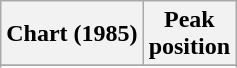<table class="wikitable sortable plainrowheaders">
<tr>
<th scope="col">Chart (1985)</th>
<th scope="col">Peak<br>position</th>
</tr>
<tr>
</tr>
<tr>
</tr>
<tr>
</tr>
</table>
